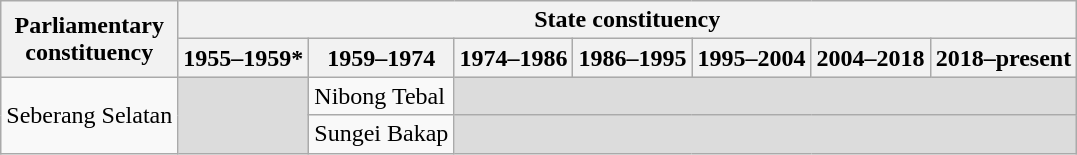<table class="wikitable">
<tr>
<th rowspan="2">Parliamentary<br>constituency</th>
<th colspan="7">State constituency</th>
</tr>
<tr>
<th>1955–1959*</th>
<th>1959–1974</th>
<th>1974–1986</th>
<th>1986–1995</th>
<th>1995–2004</th>
<th>2004–2018</th>
<th>2018–present</th>
</tr>
<tr>
<td rowspan="2">Seberang Selatan</td>
<td rowspan="2" bgcolor="dcdcdc"></td>
<td>Nibong Tebal</td>
<td colspan="5" bgcolor="dcdcdc"></td>
</tr>
<tr>
<td>Sungei Bakap</td>
<td colspan="5" bgcolor="dcdcdc"></td>
</tr>
</table>
